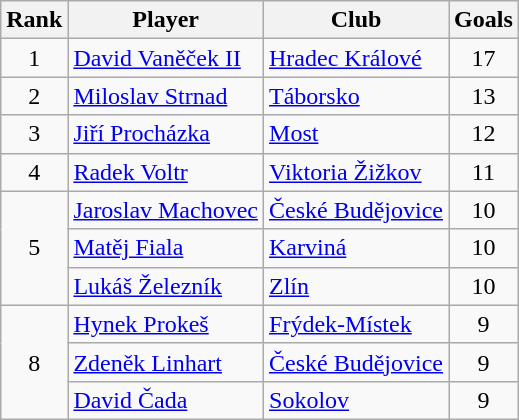<table class="wikitable" style="text-align:center">
<tr>
<th>Rank</th>
<th>Player</th>
<th>Club</th>
<th>Goals</th>
</tr>
<tr>
<td>1</td>
<td align="left"> <a href='#'>David Vaněček II</a></td>
<td align="left"><a href='#'>Hradec Králové</a></td>
<td>17</td>
</tr>
<tr>
<td>2</td>
<td align="left"> <a href='#'>Miloslav Strnad</a></td>
<td align="left"><a href='#'>Táborsko</a></td>
<td>13</td>
</tr>
<tr>
<td>3</td>
<td align="left"> <a href='#'>Jiří Procházka</a></td>
<td align="left"><a href='#'>Most</a></td>
<td>12</td>
</tr>
<tr>
<td>4</td>
<td align="left"> <a href='#'>Radek Voltr</a></td>
<td align="left"><a href='#'>Viktoria Žižkov</a></td>
<td>11</td>
</tr>
<tr>
<td rowspan="3">5</td>
<td align="left"> <a href='#'>Jaroslav Machovec</a></td>
<td align="left"><a href='#'>České Budějovice</a></td>
<td>10</td>
</tr>
<tr>
<td align="left"> <a href='#'>Matěj Fiala</a></td>
<td align="left"><a href='#'>Karviná</a></td>
<td>10</td>
</tr>
<tr>
<td align="left"> <a href='#'>Lukáš Železník</a></td>
<td align="left"><a href='#'>Zlín</a></td>
<td>10</td>
</tr>
<tr>
<td rowspan="3">8</td>
<td align="left"> <a href='#'>Hynek Prokeš</a></td>
<td align="left"><a href='#'>Frýdek-Místek</a></td>
<td>9</td>
</tr>
<tr>
<td align="left"> <a href='#'>Zdeněk Linhart</a></td>
<td align="left"><a href='#'>České Budějovice</a></td>
<td>9</td>
</tr>
<tr>
<td align="left"> <a href='#'>David Čada</a></td>
<td align="left"><a href='#'>Sokolov</a></td>
<td>9</td>
</tr>
</table>
